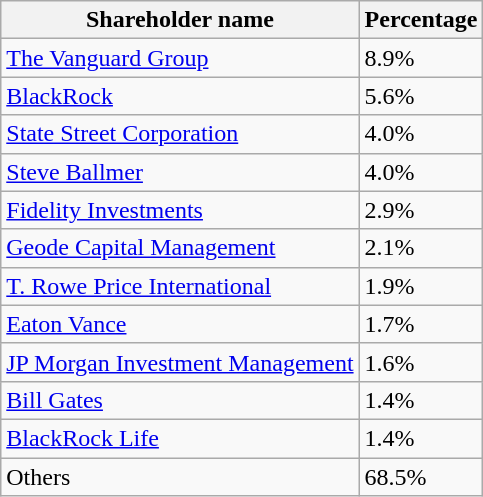<table class="wikitable sortable">
<tr>
<th>Shareholder name</th>
<th>Percentage</th>
</tr>
<tr>
<td><a href='#'>The Vanguard Group</a></td>
<td>8.9%</td>
</tr>
<tr>
<td><a href='#'>BlackRock</a></td>
<td>5.6%</td>
</tr>
<tr>
<td><a href='#'>State Street Corporation</a></td>
<td>4.0%</td>
</tr>
<tr>
<td><a href='#'>Steve Ballmer</a></td>
<td>4.0%</td>
</tr>
<tr>
<td><a href='#'>Fidelity Investments</a></td>
<td>2.9%</td>
</tr>
<tr>
<td><a href='#'>Geode Capital Management</a></td>
<td>2.1%</td>
</tr>
<tr>
<td><a href='#'>T. Rowe Price International</a></td>
<td>1.9%</td>
</tr>
<tr>
<td><a href='#'>Eaton Vance</a></td>
<td>1.7%</td>
</tr>
<tr>
<td><a href='#'>JP Morgan Investment Management</a></td>
<td>1.6%</td>
</tr>
<tr>
<td><a href='#'>Bill Gates</a></td>
<td>1.4%</td>
</tr>
<tr>
<td><a href='#'>BlackRock Life</a></td>
<td>1.4%</td>
</tr>
<tr>
<td>Others</td>
<td>68.5%</td>
</tr>
</table>
